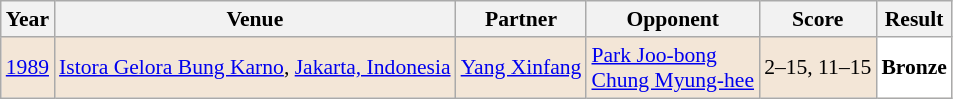<table class="sortable wikitable" style="font-size: 90%;">
<tr>
<th>Year</th>
<th>Venue</th>
<th>Partner</th>
<th>Opponent</th>
<th>Score</th>
<th>Result</th>
</tr>
<tr style="background:#F3E6D7">
<td align="center"><a href='#'>1989</a></td>
<td align="left"><a href='#'>Istora Gelora Bung Karno</a>, <a href='#'>Jakarta, Indonesia</a></td>
<td align="left"> <a href='#'>Yang Xinfang</a></td>
<td align="left"> <a href='#'>Park Joo-bong</a> <br>  <a href='#'>Chung Myung-hee</a></td>
<td align="left">2–15, 11–15</td>
<td style="text-align:left; background:white"> <strong>Bronze</strong></td>
</tr>
</table>
